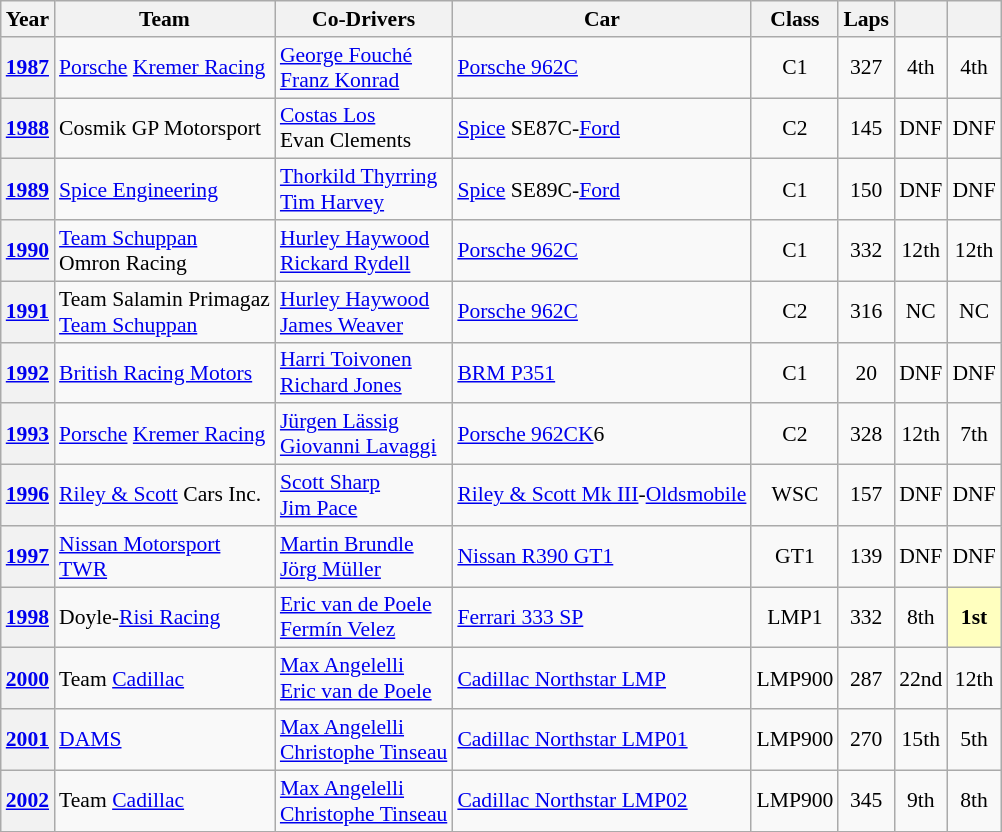<table class="wikitable" style="text-align:center; font-size:90%">
<tr>
<th>Year</th>
<th>Team</th>
<th>Co-Drivers</th>
<th>Car</th>
<th>Class</th>
<th>Laps</th>
<th></th>
<th></th>
</tr>
<tr>
<th><a href='#'>1987</a></th>
<td align="left"> <a href='#'>Porsche</a> <a href='#'>Kremer Racing</a></td>
<td align="left"> <a href='#'>George Fouché</a><br> <a href='#'>Franz Konrad</a></td>
<td align="left"><a href='#'>Porsche 962C</a></td>
<td>C1</td>
<td>327</td>
<td>4th</td>
<td>4th</td>
</tr>
<tr>
<th><a href='#'>1988</a></th>
<td align="left"> Cosmik GP Motorsport</td>
<td align="left"> <a href='#'>Costas Los</a><br> Evan Clements</td>
<td align="left"><a href='#'>Spice</a> SE87C-<a href='#'>Ford</a></td>
<td>C2</td>
<td>145</td>
<td>DNF</td>
<td>DNF</td>
</tr>
<tr>
<th><a href='#'>1989</a></th>
<td align="left"> <a href='#'>Spice Engineering</a></td>
<td align="left"> <a href='#'>Thorkild Thyrring</a><br> <a href='#'>Tim Harvey</a></td>
<td align="left"><a href='#'>Spice</a> SE89C-<a href='#'>Ford</a></td>
<td>C1</td>
<td>150</td>
<td>DNF</td>
<td>DNF</td>
</tr>
<tr>
<th><a href='#'>1990</a></th>
<td align="left"> <a href='#'>Team Schuppan</a><br> Omron Racing</td>
<td align="left"> <a href='#'>Hurley Haywood</a><br> <a href='#'>Rickard Rydell</a></td>
<td align="left"><a href='#'>Porsche 962C</a></td>
<td>C1</td>
<td>332</td>
<td>12th</td>
<td>12th</td>
</tr>
<tr>
<th><a href='#'>1991</a></th>
<td align="left"> Team Salamin Primagaz<br> <a href='#'>Team Schuppan</a></td>
<td align="left"> <a href='#'>Hurley Haywood</a><br> <a href='#'>James Weaver</a></td>
<td align="left"><a href='#'>Porsche 962C</a></td>
<td>C2</td>
<td>316</td>
<td>NC</td>
<td>NC</td>
</tr>
<tr>
<th><a href='#'>1992</a></th>
<td align="left"> <a href='#'>British Racing Motors</a></td>
<td align="left"> <a href='#'>Harri Toivonen</a><br> <a href='#'>Richard Jones</a></td>
<td align="left"><a href='#'>BRM P351</a></td>
<td>C1</td>
<td>20</td>
<td>DNF</td>
<td>DNF</td>
</tr>
<tr>
<th><a href='#'>1993</a></th>
<td align="left"> <a href='#'>Porsche</a> <a href='#'>Kremer Racing</a></td>
<td align="left"> <a href='#'>Jürgen Lässig</a><br> <a href='#'>Giovanni Lavaggi</a></td>
<td align="left"><a href='#'>Porsche 962CK</a>6</td>
<td>C2</td>
<td>328</td>
<td>12th</td>
<td>7th</td>
</tr>
<tr>
<th><a href='#'>1996</a></th>
<td align="left"> <a href='#'>Riley & Scott</a> Cars Inc.</td>
<td align="left"> <a href='#'>Scott Sharp</a><br> <a href='#'>Jim Pace</a></td>
<td align="left"><a href='#'>Riley & Scott Mk III</a>-<a href='#'>Oldsmobile</a></td>
<td>WSC</td>
<td>157</td>
<td>DNF</td>
<td>DNF</td>
</tr>
<tr>
<th><a href='#'>1997</a></th>
<td align="left"> <a href='#'>Nissan Motorsport</a><br> <a href='#'>TWR</a></td>
<td align="left"> <a href='#'>Martin Brundle</a><br> <a href='#'>Jörg Müller</a></td>
<td align="left"><a href='#'>Nissan R390 GT1</a></td>
<td>GT1</td>
<td>139</td>
<td>DNF</td>
<td>DNF</td>
</tr>
<tr>
<th><a href='#'>1998</a></th>
<td align="left"> Doyle-<a href='#'>Risi Racing</a></td>
<td align="left"> <a href='#'>Eric van de Poele</a><br> <a href='#'>Fermín Velez</a></td>
<td align="left"><a href='#'>Ferrari 333 SP</a></td>
<td>LMP1</td>
<td>332</td>
<td>8th</td>
<td style="background:#FFFFBF;"><strong>1st</strong></td>
</tr>
<tr>
<th><a href='#'>2000</a></th>
<td align="left"> Team <a href='#'>Cadillac</a></td>
<td align="left"> <a href='#'>Max Angelelli</a><br> <a href='#'>Eric van de Poele</a></td>
<td align="left"><a href='#'>Cadillac Northstar LMP</a></td>
<td>LMP900</td>
<td>287</td>
<td>22nd</td>
<td>12th</td>
</tr>
<tr>
<th><a href='#'>2001</a></th>
<td align="left"> <a href='#'>DAMS</a></td>
<td align="left"> <a href='#'>Max Angelelli</a><br> <a href='#'>Christophe Tinseau</a></td>
<td align="left"><a href='#'>Cadillac Northstar LMP01</a></td>
<td>LMP900</td>
<td>270</td>
<td>15th</td>
<td>5th</td>
</tr>
<tr>
<th><a href='#'>2002</a></th>
<td align="left"> Team <a href='#'>Cadillac</a></td>
<td align="left"> <a href='#'>Max Angelelli</a><br> <a href='#'>Christophe Tinseau</a></td>
<td align="left"><a href='#'>Cadillac Northstar LMP02</a></td>
<td>LMP900</td>
<td>345</td>
<td>9th</td>
<td>8th</td>
</tr>
<tr>
</tr>
</table>
